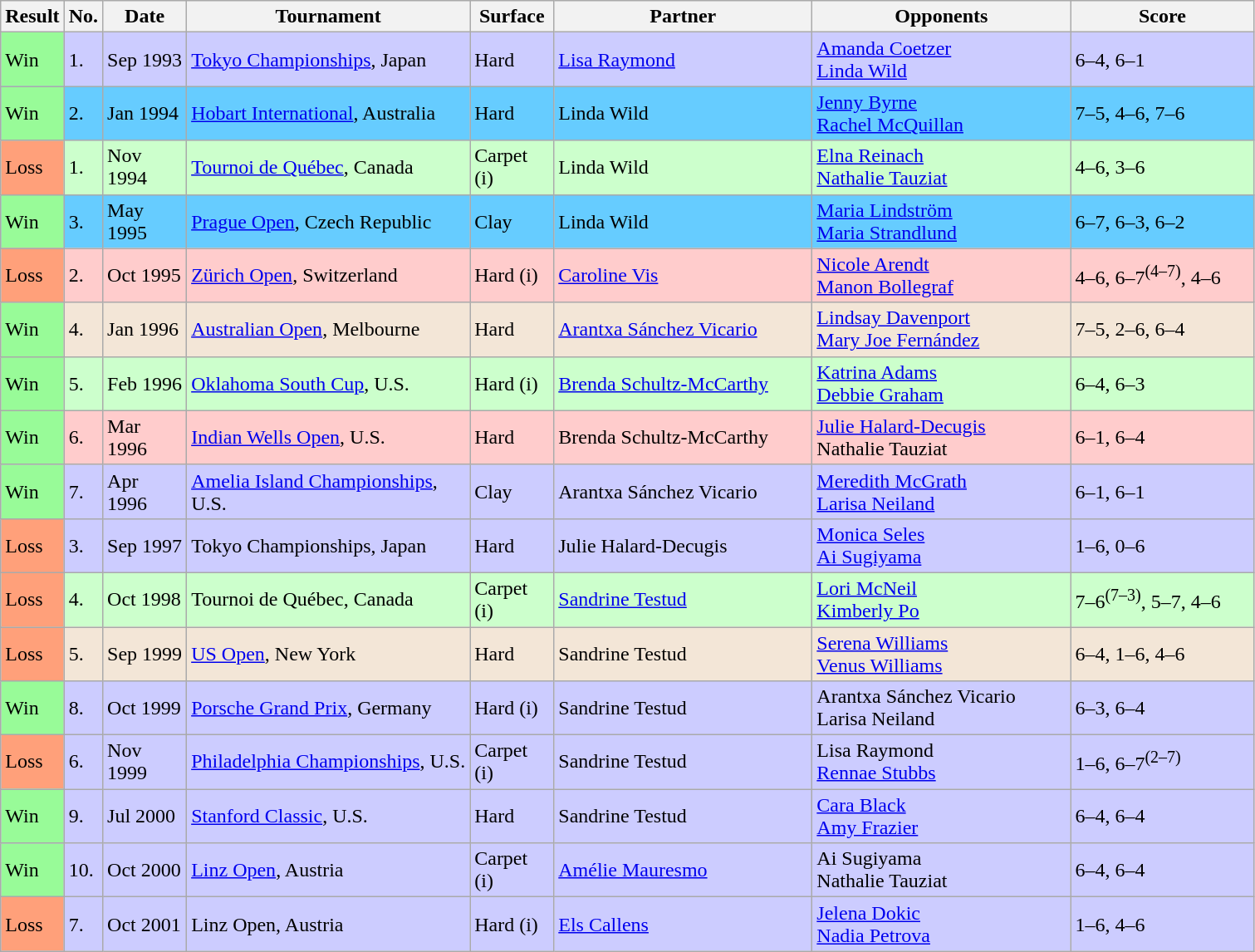<table class="sortable wikitable">
<tr>
<th style="width:40px">Result</th>
<th>No.</th>
<th style="width:60px">Date</th>
<th style="width:220px">Tournament</th>
<th style="width:60px">Surface</th>
<th style="width:200px">Partner</th>
<th style="width:200px">Opponents</th>
<th style="width:140px" class="unsortable">Score</th>
</tr>
<tr bgcolor="#CCCCFF">
<td style="background:#98fb98;">Win</td>
<td>1.</td>
<td>Sep 1993</td>
<td><a href='#'>Tokyo Championships</a>, Japan</td>
<td>Hard</td>
<td> <a href='#'>Lisa Raymond</a></td>
<td> <a href='#'>Amanda Coetzer</a> <br>  <a href='#'>Linda Wild</a></td>
<td>6–4, 6–1</td>
</tr>
<tr bgcolor="#66CCFF">
<td style="background:#98fb98;">Win</td>
<td>2.</td>
<td>Jan 1994</td>
<td><a href='#'>Hobart International</a>, Australia</td>
<td>Hard</td>
<td> Linda Wild</td>
<td> <a href='#'>Jenny Byrne</a> <br>  <a href='#'>Rachel McQuillan</a></td>
<td>7–5, 4–6, 7–6</td>
</tr>
<tr bgcolor="#CCFFCC">
<td style="background:#ffa07a;">Loss</td>
<td>1.</td>
<td>Nov 1994</td>
<td><a href='#'>Tournoi de Québec</a>, Canada</td>
<td>Carpet (i)</td>
<td> Linda Wild</td>
<td> <a href='#'>Elna Reinach</a> <br>  <a href='#'>Nathalie Tauziat</a></td>
<td>4–6, 3–6</td>
</tr>
<tr bgcolor="#66CCFF">
<td style="background:#98fb98;">Win</td>
<td>3.</td>
<td>May 1995</td>
<td><a href='#'>Prague Open</a>, Czech Republic</td>
<td>Clay</td>
<td> Linda Wild</td>
<td> <a href='#'>Maria Lindström</a> <br>  <a href='#'>Maria Strandlund</a></td>
<td>6–7, 6–3, 6–2</td>
</tr>
<tr bgcolor="#FFCCCC">
<td style="background:#ffa07a;">Loss</td>
<td>2.</td>
<td>Oct 1995</td>
<td><a href='#'>Zürich Open</a>, Switzerland</td>
<td>Hard (i)</td>
<td> <a href='#'>Caroline Vis</a></td>
<td> <a href='#'>Nicole Arendt</a> <br>  <a href='#'>Manon Bollegraf</a></td>
<td>4–6, 6–7<sup>(4–7)</sup>, 4–6</td>
</tr>
<tr style="background:#f3e6d7;">
<td style="background:#98fb98;">Win</td>
<td>4.</td>
<td>Jan 1996</td>
<td><a href='#'>Australian Open</a>, Melbourne</td>
<td>Hard</td>
<td> <a href='#'>Arantxa Sánchez Vicario</a></td>
<td> <a href='#'>Lindsay Davenport</a> <br>  <a href='#'>Mary Joe Fernández</a></td>
<td>7–5, 2–6, 6–4</td>
</tr>
<tr bgcolor="#CCFFCC">
<td style="background:#98fb98;">Win</td>
<td>5.</td>
<td>Feb 1996</td>
<td><a href='#'>Oklahoma South Cup</a>, U.S.</td>
<td>Hard (i)</td>
<td> <a href='#'>Brenda Schultz-McCarthy</a></td>
<td> <a href='#'>Katrina Adams</a> <br>  <a href='#'>Debbie Graham</a></td>
<td>6–4, 6–3</td>
</tr>
<tr bgcolor="#FFCCCC">
<td style="background:#98fb98;">Win</td>
<td>6.</td>
<td>Mar 1996</td>
<td><a href='#'>Indian Wells Open</a>, U.S.</td>
<td>Hard</td>
<td> Brenda Schultz-McCarthy</td>
<td> <a href='#'>Julie Halard-Decugis</a> <br>  Nathalie Tauziat</td>
<td>6–1, 6–4</td>
</tr>
<tr bgcolor="#CCCCFF">
<td style="background:#98fb98;">Win</td>
<td>7.</td>
<td>Apr 1996</td>
<td><a href='#'>Amelia Island Championships</a>, U.S.</td>
<td>Clay</td>
<td> Arantxa Sánchez Vicario</td>
<td> <a href='#'>Meredith McGrath</a> <br>  <a href='#'>Larisa Neiland</a></td>
<td>6–1, 6–1</td>
</tr>
<tr bgcolor="#CCCCFF">
<td style="background:#ffa07a;">Loss</td>
<td>3.</td>
<td>Sep 1997</td>
<td>Tokyo Championships, Japan</td>
<td>Hard</td>
<td> Julie Halard-Decugis</td>
<td> <a href='#'>Monica Seles</a> <br>  <a href='#'>Ai Sugiyama</a></td>
<td>1–6, 0–6</td>
</tr>
<tr bgcolor="#CCFFCC">
<td style="background:#ffa07a;">Loss</td>
<td>4.</td>
<td>Oct 1998</td>
<td>Tournoi de Québec, Canada</td>
<td>Carpet (i)</td>
<td> <a href='#'>Sandrine Testud</a></td>
<td> <a href='#'>Lori McNeil</a> <br>  <a href='#'>Kimberly Po</a></td>
<td>7–6<sup>(7–3)</sup>, 5–7, 4–6</td>
</tr>
<tr style="background:#f3e6d7;">
<td style="background:#ffa07a;">Loss</td>
<td>5.</td>
<td>Sep 1999</td>
<td><a href='#'>US Open</a>, New York</td>
<td>Hard</td>
<td> Sandrine Testud</td>
<td> <a href='#'>Serena Williams</a> <br>  <a href='#'>Venus Williams</a></td>
<td>6–4, 1–6, 4–6</td>
</tr>
<tr bgcolor="#CCCCFF">
<td style="background:#98fb98;">Win</td>
<td>8.</td>
<td>Oct 1999</td>
<td><a href='#'>Porsche Grand Prix</a>, Germany</td>
<td>Hard (i)</td>
<td> Sandrine Testud</td>
<td> Arantxa Sánchez Vicario <br>  Larisa Neiland</td>
<td>6–3, 6–4</td>
</tr>
<tr bgcolor="#CCCCFF">
<td style="background:#ffa07a;">Loss</td>
<td>6.</td>
<td>Nov 1999</td>
<td><a href='#'>Philadelphia Championships</a>, U.S.</td>
<td>Carpet (i)</td>
<td> Sandrine Testud</td>
<td> Lisa Raymond <br>  <a href='#'>Rennae Stubbs</a></td>
<td>1–6, 6–7<sup>(2–7)</sup></td>
</tr>
<tr bgcolor="#CCCCFF">
<td style="background:#98fb98;">Win</td>
<td>9.</td>
<td>Jul 2000</td>
<td><a href='#'>Stanford Classic</a>, U.S.</td>
<td>Hard</td>
<td> Sandrine Testud</td>
<td> <a href='#'>Cara Black</a> <br>  <a href='#'>Amy Frazier</a></td>
<td>6–4, 6–4</td>
</tr>
<tr bgcolor="#CCCCFF">
<td style="background:#98fb98;">Win</td>
<td>10.</td>
<td>Oct 2000</td>
<td><a href='#'>Linz Open</a>, Austria</td>
<td>Carpet (i)</td>
<td> <a href='#'>Amélie Mauresmo</a></td>
<td> Ai Sugiyama <br>  Nathalie Tauziat</td>
<td>6–4, 6–4</td>
</tr>
<tr bgcolor="#CCCCFF">
<td style="background:#ffa07a;">Loss</td>
<td>7.</td>
<td>Oct 2001</td>
<td>Linz Open, Austria</td>
<td>Hard (i)</td>
<td> <a href='#'>Els Callens</a></td>
<td> <a href='#'>Jelena Dokic</a> <br>  <a href='#'>Nadia Petrova</a></td>
<td>1–6, 4–6</td>
</tr>
</table>
